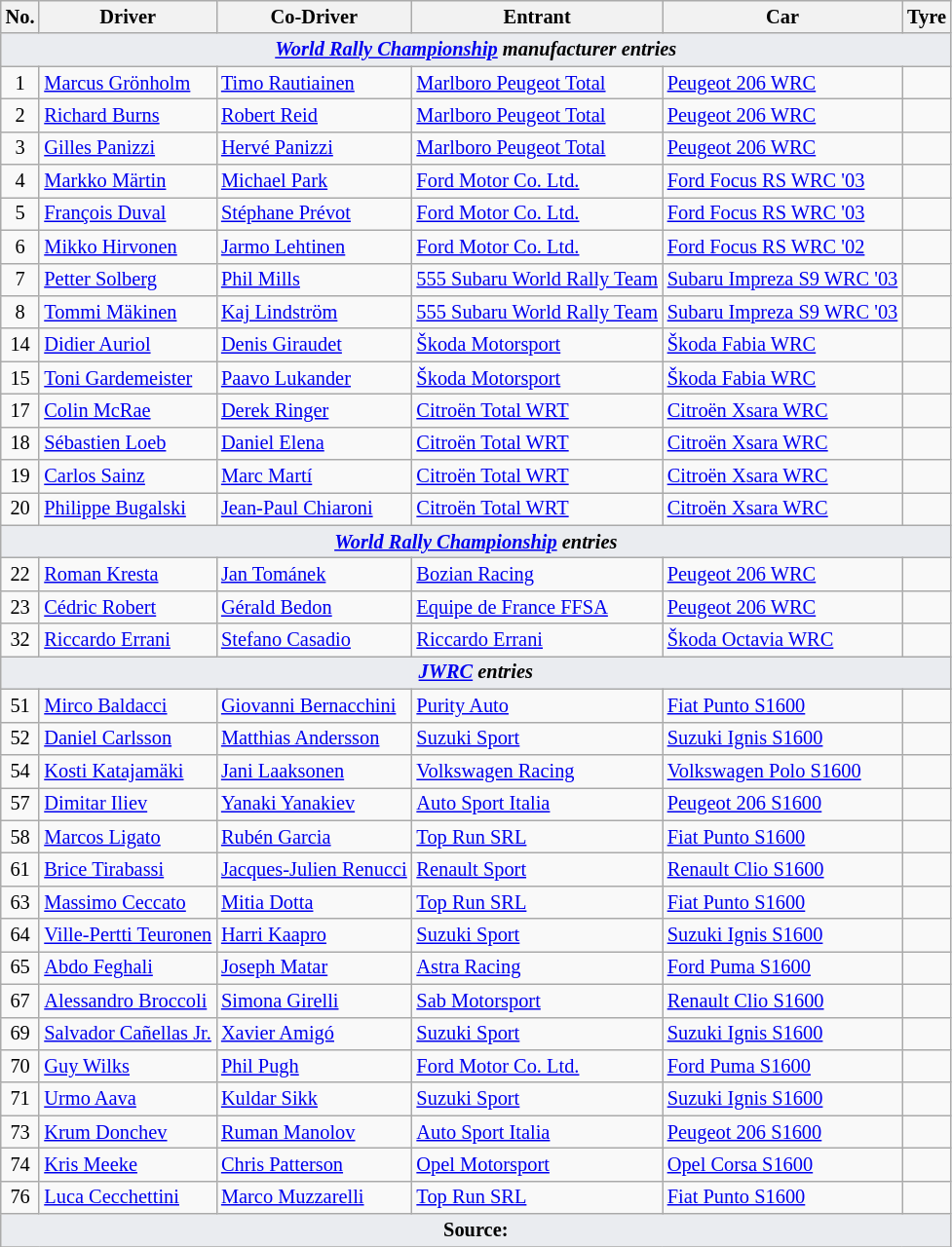<table class="wikitable" style="font-size: 85%;">
<tr>
<th>No.</th>
<th>Driver</th>
<th>Co-Driver</th>
<th>Entrant</th>
<th>Car</th>
<th>Tyre</th>
</tr>
<tr>
<td style="background-color:#EAECF0; text-align:center" colspan="6"><strong><em><a href='#'>World Rally Championship</a> manufacturer entries</em></strong></td>
</tr>
<tr>
<td align="center">1</td>
<td> <a href='#'>Marcus Grönholm</a></td>
<td> <a href='#'>Timo Rautiainen</a></td>
<td> <a href='#'>Marlboro Peugeot Total</a></td>
<td><a href='#'>Peugeot 206 WRC</a></td>
<td align="center"></td>
</tr>
<tr>
<td align="center">2</td>
<td> <a href='#'>Richard Burns</a></td>
<td> <a href='#'>Robert Reid</a></td>
<td> <a href='#'>Marlboro Peugeot Total</a></td>
<td><a href='#'>Peugeot 206 WRC</a></td>
<td align="center"></td>
</tr>
<tr>
<td align="center">3</td>
<td> <a href='#'>Gilles Panizzi</a></td>
<td> <a href='#'>Hervé Panizzi</a></td>
<td> <a href='#'>Marlboro Peugeot Total</a></td>
<td><a href='#'>Peugeot 206 WRC</a></td>
<td align="center"></td>
</tr>
<tr>
<td align="center">4</td>
<td> <a href='#'>Markko Märtin</a></td>
<td> <a href='#'>Michael Park</a></td>
<td> <a href='#'>Ford Motor Co. Ltd.</a></td>
<td><a href='#'>Ford Focus RS WRC '03</a></td>
<td align="center"></td>
</tr>
<tr>
<td align="center">5</td>
<td> <a href='#'>François Duval</a></td>
<td> <a href='#'>Stéphane Prévot</a></td>
<td> <a href='#'>Ford Motor Co. Ltd.</a></td>
<td><a href='#'>Ford Focus RS WRC '03</a></td>
<td align="center"></td>
</tr>
<tr>
<td align="center">6</td>
<td> <a href='#'>Mikko Hirvonen</a></td>
<td> <a href='#'>Jarmo Lehtinen</a></td>
<td> <a href='#'>Ford Motor Co. Ltd.</a></td>
<td><a href='#'>Ford Focus RS WRC '02</a></td>
<td align="center"></td>
</tr>
<tr>
<td align="center">7</td>
<td> <a href='#'>Petter Solberg</a></td>
<td> <a href='#'>Phil Mills</a></td>
<td> <a href='#'>555 Subaru World Rally Team</a></td>
<td><a href='#'>Subaru Impreza S9 WRC '03</a></td>
<td align="center"></td>
</tr>
<tr>
<td align="center">8</td>
<td> <a href='#'>Tommi Mäkinen</a></td>
<td> <a href='#'>Kaj Lindström</a></td>
<td> <a href='#'>555 Subaru World Rally Team</a></td>
<td><a href='#'>Subaru Impreza S9 WRC '03</a></td>
<td align="center"></td>
</tr>
<tr>
<td align="center">14</td>
<td> <a href='#'>Didier Auriol</a></td>
<td> <a href='#'>Denis Giraudet</a></td>
<td> <a href='#'>Škoda Motorsport</a></td>
<td><a href='#'>Škoda Fabia WRC</a></td>
<td align="center"></td>
</tr>
<tr>
<td align="center">15</td>
<td> <a href='#'>Toni Gardemeister</a></td>
<td> <a href='#'>Paavo Lukander</a></td>
<td> <a href='#'>Škoda Motorsport</a></td>
<td><a href='#'>Škoda Fabia WRC</a></td>
<td align="center"></td>
</tr>
<tr>
<td align="center">17</td>
<td> <a href='#'>Colin McRae</a></td>
<td> <a href='#'>Derek Ringer</a></td>
<td> <a href='#'>Citroën Total WRT</a></td>
<td><a href='#'>Citroën Xsara WRC</a></td>
<td align="center"></td>
</tr>
<tr>
<td align="center">18</td>
<td> <a href='#'>Sébastien Loeb</a></td>
<td> <a href='#'>Daniel Elena</a></td>
<td> <a href='#'>Citroën Total WRT</a></td>
<td><a href='#'>Citroën Xsara WRC</a></td>
<td align="center"></td>
</tr>
<tr>
<td align="center">19</td>
<td> <a href='#'>Carlos Sainz</a></td>
<td> <a href='#'>Marc Martí</a></td>
<td> <a href='#'>Citroën Total WRT</a></td>
<td><a href='#'>Citroën Xsara WRC</a></td>
<td align="center"></td>
</tr>
<tr>
<td align="center">20</td>
<td> <a href='#'>Philippe Bugalski</a></td>
<td> <a href='#'>Jean-Paul Chiaroni</a></td>
<td> <a href='#'>Citroën Total WRT</a></td>
<td><a href='#'>Citroën Xsara WRC</a></td>
<td align="center"></td>
</tr>
<tr>
<td style="background-color:#EAECF0; text-align:center" colspan="6"><strong><em><a href='#'>World Rally Championship</a> entries</em></strong></td>
</tr>
<tr>
<td align="center">22</td>
<td> <a href='#'>Roman Kresta</a></td>
<td> <a href='#'>Jan Tománek</a></td>
<td> <a href='#'>Bozian Racing</a></td>
<td><a href='#'>Peugeot 206 WRC</a></td>
<td align="center"></td>
</tr>
<tr>
<td align="center">23</td>
<td> <a href='#'>Cédric Robert</a></td>
<td> <a href='#'>Gérald Bedon</a></td>
<td> <a href='#'>Equipe de France FFSA</a></td>
<td><a href='#'>Peugeot 206 WRC</a></td>
<td align="center"></td>
</tr>
<tr>
<td align="center">32</td>
<td> <a href='#'>Riccardo Errani</a></td>
<td> <a href='#'>Stefano Casadio</a></td>
<td> <a href='#'>Riccardo Errani</a></td>
<td><a href='#'>Škoda Octavia WRC</a></td>
<td align="center"></td>
</tr>
<tr>
<td style="background-color:#EAECF0; text-align:center" colspan="6"><strong><em><a href='#'>JWRC</a> entries</em></strong></td>
</tr>
<tr>
<td align="center">51</td>
<td> <a href='#'>Mirco Baldacci</a></td>
<td> <a href='#'>Giovanni Bernacchini</a></td>
<td> <a href='#'>Purity Auto</a></td>
<td><a href='#'>Fiat Punto S1600</a></td>
<td align="center"></td>
</tr>
<tr>
<td align="center">52</td>
<td> <a href='#'>Daniel Carlsson</a></td>
<td> <a href='#'>Matthias Andersson</a></td>
<td> <a href='#'>Suzuki Sport</a></td>
<td><a href='#'>Suzuki Ignis S1600</a></td>
<td align="center"></td>
</tr>
<tr>
<td align="center">54</td>
<td> <a href='#'>Kosti Katajamäki</a></td>
<td> <a href='#'>Jani Laaksonen</a></td>
<td> <a href='#'>Volkswagen Racing</a></td>
<td><a href='#'>Volkswagen Polo S1600</a></td>
<td align="center"></td>
</tr>
<tr>
<td align="center">57</td>
<td> <a href='#'>Dimitar Iliev</a></td>
<td> <a href='#'>Yanaki Yanakiev</a></td>
<td> <a href='#'>Auto Sport Italia</a></td>
<td><a href='#'>Peugeot 206 S1600</a></td>
<td align="center"></td>
</tr>
<tr>
<td align="center">58</td>
<td> <a href='#'>Marcos Ligato</a></td>
<td> <a href='#'>Rubén Garcia</a></td>
<td> <a href='#'>Top Run SRL</a></td>
<td><a href='#'>Fiat Punto S1600</a></td>
<td align="center"></td>
</tr>
<tr>
<td align="center">61</td>
<td> <a href='#'>Brice Tirabassi</a></td>
<td> <a href='#'>Jacques-Julien Renucci</a></td>
<td> <a href='#'>Renault Sport</a></td>
<td><a href='#'>Renault Clio S1600</a></td>
<td align="center"></td>
</tr>
<tr>
<td align="center">63</td>
<td> <a href='#'>Massimo Ceccato</a></td>
<td> <a href='#'>Mitia Dotta</a></td>
<td> <a href='#'>Top Run SRL</a></td>
<td><a href='#'>Fiat Punto S1600</a></td>
<td align="center"></td>
</tr>
<tr>
<td align="center">64</td>
<td> <a href='#'>Ville-Pertti Teuronen</a></td>
<td> <a href='#'>Harri Kaapro</a></td>
<td> <a href='#'>Suzuki Sport</a></td>
<td><a href='#'>Suzuki Ignis S1600</a></td>
<td align="center"></td>
</tr>
<tr>
<td align="center">65</td>
<td> <a href='#'>Abdo Feghali</a></td>
<td> <a href='#'>Joseph Matar</a></td>
<td> <a href='#'>Astra Racing</a></td>
<td><a href='#'>Ford Puma S1600</a></td>
<td align="center"></td>
</tr>
<tr>
<td align="center">67</td>
<td> <a href='#'>Alessandro Broccoli</a></td>
<td> <a href='#'>Simona Girelli</a></td>
<td> <a href='#'>Sab Motorsport</a></td>
<td><a href='#'>Renault Clio S1600</a></td>
<td align="center"></td>
</tr>
<tr>
<td align="center">69</td>
<td> <a href='#'>Salvador Cañellas Jr.</a></td>
<td> <a href='#'>Xavier Amigó</a></td>
<td> <a href='#'>Suzuki Sport</a></td>
<td><a href='#'>Suzuki Ignis S1600</a></td>
<td align="center"></td>
</tr>
<tr>
<td align="center">70</td>
<td> <a href='#'>Guy Wilks</a></td>
<td> <a href='#'>Phil Pugh</a></td>
<td> <a href='#'>Ford Motor Co. Ltd.</a></td>
<td><a href='#'>Ford Puma S1600</a></td>
<td align="center"></td>
</tr>
<tr>
<td align="center">71</td>
<td> <a href='#'>Urmo Aava</a></td>
<td> <a href='#'>Kuldar Sikk</a></td>
<td> <a href='#'>Suzuki Sport</a></td>
<td><a href='#'>Suzuki Ignis S1600</a></td>
<td align="center"></td>
</tr>
<tr>
<td align="center">73</td>
<td> <a href='#'>Krum Donchev</a></td>
<td> <a href='#'>Ruman Manolov</a></td>
<td> <a href='#'>Auto Sport Italia</a></td>
<td><a href='#'>Peugeot 206 S1600</a></td>
<td align="center"></td>
</tr>
<tr>
<td align="center">74</td>
<td> <a href='#'>Kris Meeke</a></td>
<td> <a href='#'>Chris Patterson</a></td>
<td> <a href='#'>Opel Motorsport</a></td>
<td><a href='#'>Opel Corsa S1600</a></td>
<td align="center"></td>
</tr>
<tr>
<td align="center">76</td>
<td> <a href='#'>Luca Cecchettini</a></td>
<td> <a href='#'>Marco Muzzarelli</a></td>
<td> <a href='#'>Top Run SRL</a></td>
<td><a href='#'>Fiat Punto S1600</a></td>
<td align="center"></td>
</tr>
<tr>
<td style="background-color:#EAECF0; text-align:center" colspan="6"><strong>Source:</strong></td>
</tr>
<tr>
</tr>
</table>
